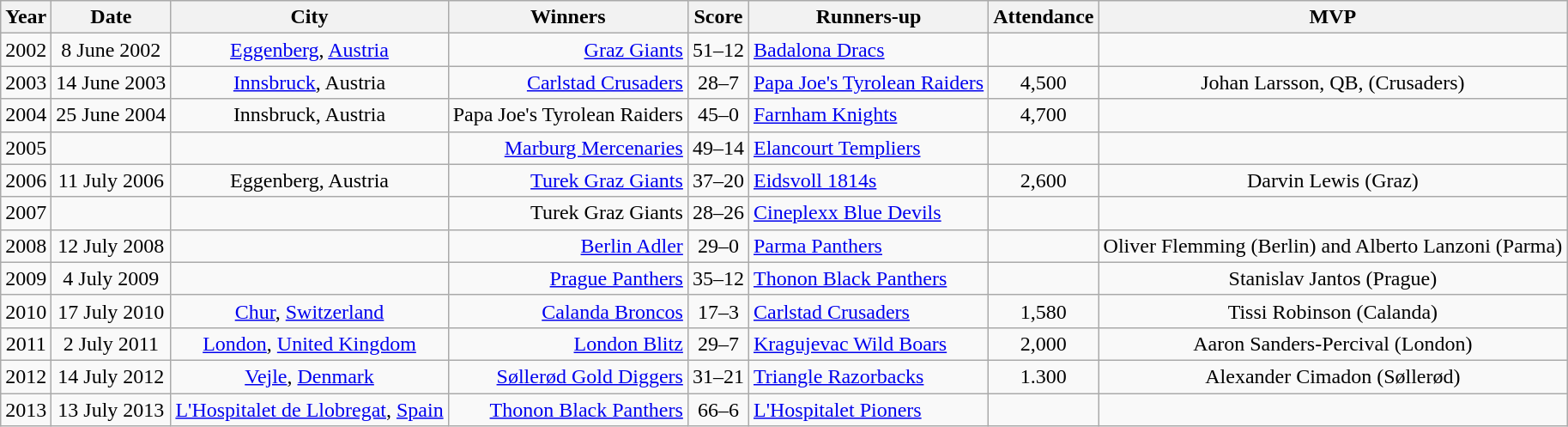<table class="wikitable" style="text-align:center">
<tr>
<th>Year</th>
<th>Date</th>
<th>City</th>
<th>Winners</th>
<th>Score</th>
<th>Runners-up</th>
<th>Attendance</th>
<th>MVP</th>
</tr>
<tr>
<td>2002</td>
<td>8 June 2002</td>
<td><a href='#'>Eggenberg</a>, <a href='#'>Austria</a></td>
<td style="text-align:right;"><a href='#'>Graz Giants</a> </td>
<td>51–12</td>
<td style="text-align:left; direction:rtl;"><a href='#'>Badalona Dracs</a> </td>
<td></td>
</tr>
<tr>
<td>2003</td>
<td>14 June 2003</td>
<td><a href='#'>Innsbruck</a>, Austria</td>
<td style="text-align:right;"><a href='#'>Carlstad Crusaders</a> </td>
<td>28–7</td>
<td style="text-align:left; direction:rtl;"><a href='#'>Papa Joe's Tyrolean Raiders</a>  </td>
<td>4,500</td>
<td>Johan Larsson, QB, (Crusaders)</td>
</tr>
<tr>
<td>2004</td>
<td>25 June 2004</td>
<td>Innsbruck, Austria</td>
<td style="text-align:right;">Papa Joe's Tyrolean Raiders </td>
<td>45–0</td>
<td style="text-align:left; direction:rtl;"><a href='#'>Farnham Knights</a>  </td>
<td>4,700</td>
<td></td>
</tr>
<tr>
<td>2005</td>
<td></td>
<td></td>
<td style="text-align:right;"><a href='#'>Marburg Mercenaries</a> </td>
<td>49–14</td>
<td style="text-align:left; direction:rtl;"><a href='#'>Elancourt Templiers</a>  </td>
<td></td>
</tr>
<tr>
<td>2006</td>
<td>11 July 2006</td>
<td>Eggenberg, Austria</td>
<td style="text-align:right;"><a href='#'>Turek Graz Giants</a> </td>
<td>37–20</td>
<td style="text-align:left; direction:rtl;"><a href='#'>Eidsvoll 1814s</a> </td>
<td>2,600</td>
<td>Darvin Lewis (Graz)</td>
</tr>
<tr>
<td>2007</td>
<td></td>
<td></td>
<td style="text-align:right;">Turek Graz Giants </td>
<td>28–26</td>
<td style="text-align:left; direction:rtl;"><a href='#'>Cineplexx Blue Devils</a> </td>
<td></td>
</tr>
<tr>
<td>2008</td>
<td>12 July 2008</td>
<td></td>
<td style="text-align:right;"><a href='#'>Berlin Adler</a> </td>
<td>29–0</td>
<td style="text-align:left; direction:rtl;"><a href='#'>Parma Panthers</a> </td>
<td></td>
<td>Oliver Flemming (Berlin) and Alberto Lanzoni (Parma)</td>
</tr>
<tr>
<td>2009</td>
<td>4 July 2009</td>
<td></td>
<td style="text-align:right;"><a href='#'>Prague Panthers</a> </td>
<td>35–12</td>
<td style="text-align:left; direction:rtl;"><a href='#'>Thonon Black Panthers</a> </td>
<td></td>
<td>Stanislav Jantos (Prague)</td>
</tr>
<tr>
<td>2010</td>
<td>17 July 2010</td>
<td><a href='#'>Chur</a>, <a href='#'>Switzerland</a></td>
<td style="text-align:right;"><a href='#'>Calanda Broncos</a> </td>
<td>17–3</td>
<td style="text-align:left; direction:rtl;"><a href='#'>Carlstad Crusaders</a>  </td>
<td>1,580</td>
<td>Tissi Robinson (Calanda)</td>
</tr>
<tr>
<td>2011</td>
<td>2 July 2011</td>
<td><a href='#'>London</a>, <a href='#'>United Kingdom</a></td>
<td style="text-align:right;"><a href='#'>London Blitz</a> </td>
<td>29–7</td>
<td style="text-align:left; direction:rtl;"><a href='#'>Kragujevac Wild Boars</a>  </td>
<td>2,000</td>
<td>Aaron Sanders-Percival (London)</td>
</tr>
<tr>
<td>2012</td>
<td>14 July 2012</td>
<td><a href='#'>Vejle</a>, <a href='#'>Denmark</a></td>
<td style="text-align:right;"><a href='#'>Søllerød Gold Diggers</a> </td>
<td>31–21</td>
<td style="text-align:left; direction:rtl;"><a href='#'>Triangle Razorbacks</a>  </td>
<td>1.300</td>
<td>Alexander Cimadon (Søllerød)</td>
</tr>
<tr>
<td>2013</td>
<td>13 July 2013</td>
<td><a href='#'>L'Hospitalet de Llobregat</a>, <a href='#'>Spain</a></td>
<td style="text-align:right;"><a href='#'>Thonon Black Panthers</a> </td>
<td>66–6</td>
<td style="text-align:left; direction:rtl;"><a href='#'>L'Hospitalet Pioners</a> </td>
<td></td>
</tr>
</table>
